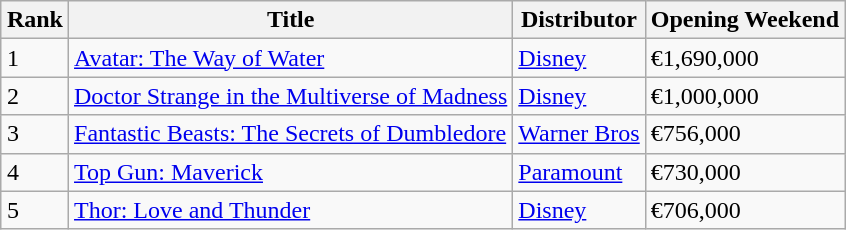<table class="wikitable sortable" style="margin:auto; margin:auto;">
<tr>
<th>Rank</th>
<th>Title</th>
<th>Distributor</th>
<th>Opening Weekend</th>
</tr>
<tr>
<td>1</td>
<td><a href='#'>Avatar: The Way of Water</a></td>
<td><a href='#'>Disney</a></td>
<td>€1,690,000</td>
</tr>
<tr>
<td>2</td>
<td><a href='#'>Doctor Strange in the Multiverse of Madness</a></td>
<td><a href='#'>Disney</a></td>
<td>€1,000,000</td>
</tr>
<tr>
<td>3</td>
<td><a href='#'>Fantastic Beasts: The Secrets of Dumbledore</a></td>
<td><a href='#'>Warner Bros</a></td>
<td>€756,000</td>
</tr>
<tr>
<td>4</td>
<td><a href='#'>Top Gun: Maverick</a></td>
<td><a href='#'>Paramount</a></td>
<td>€730,000</td>
</tr>
<tr>
<td>5</td>
<td><a href='#'>Thor: Love and Thunder</a></td>
<td><a href='#'>Disney</a></td>
<td>€706,000</td>
</tr>
</table>
